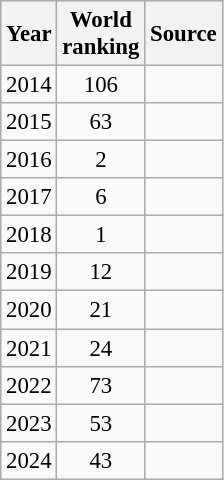<table class="wikitable" style="text-align:center; font-size: 95%;">
<tr>
<th>Year</th>
<th>World<br>ranking</th>
<th>Source</th>
</tr>
<tr>
<td>2014</td>
<td>106</td>
<td></td>
</tr>
<tr>
<td>2015</td>
<td>63</td>
<td></td>
</tr>
<tr>
<td>2016</td>
<td>2</td>
<td></td>
</tr>
<tr>
<td>2017</td>
<td>6</td>
<td></td>
</tr>
<tr>
<td>2018</td>
<td>1</td>
<td></td>
</tr>
<tr>
<td>2019</td>
<td>12</td>
<td></td>
</tr>
<tr>
<td>2020</td>
<td>21</td>
<td></td>
</tr>
<tr>
<td>2021</td>
<td>24</td>
<td></td>
</tr>
<tr>
<td>2022</td>
<td>73</td>
<td></td>
</tr>
<tr>
<td>2023</td>
<td>53</td>
<td></td>
</tr>
<tr>
<td>2024</td>
<td>43</td>
<td></td>
</tr>
</table>
